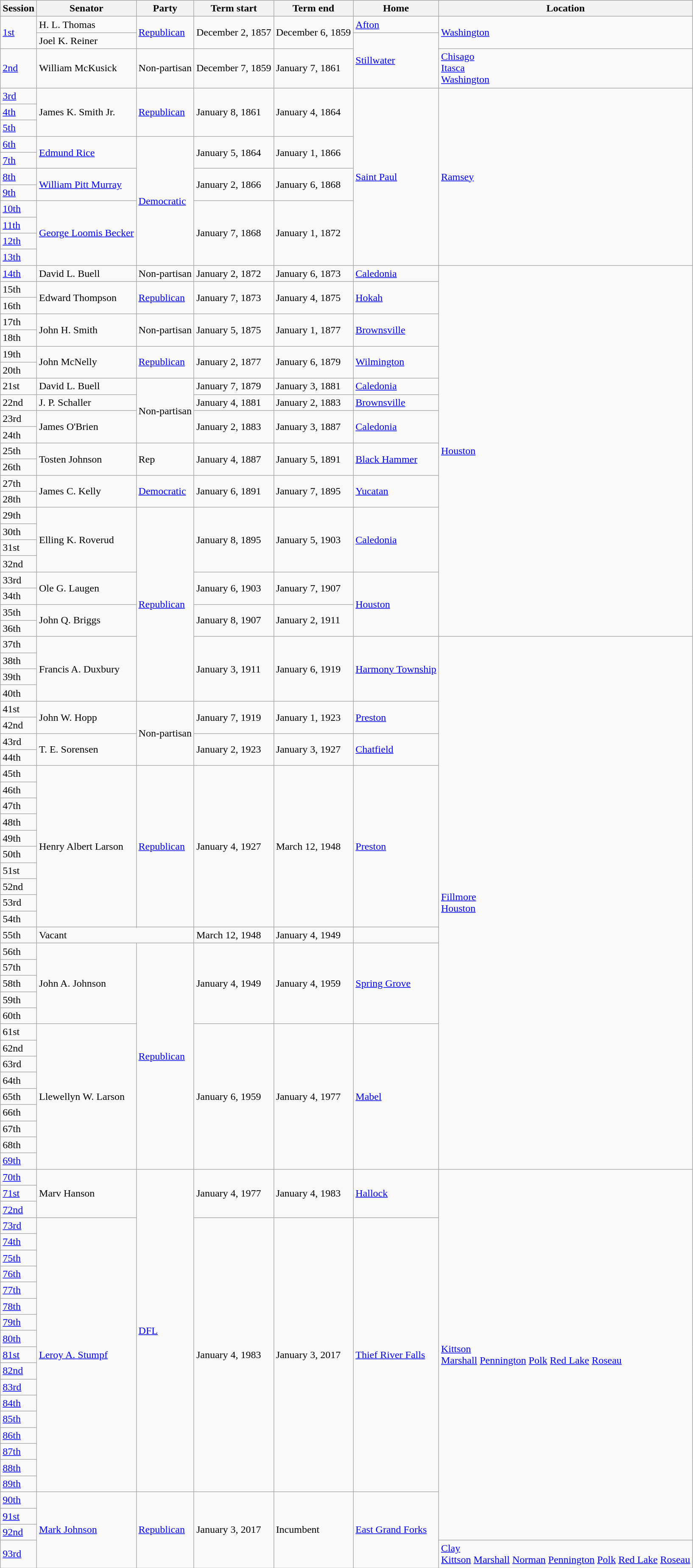<table class="wikitable">
<tr>
<th>Session</th>
<th>Senator</th>
<th>Party</th>
<th>Term start</th>
<th>Term end</th>
<th>Home</th>
<th>Location</th>
</tr>
<tr>
<td rowspan="2"><a href='#'>1st</a></td>
<td>H. L. Thomas</td>
<td rowspan="2" ><a href='#'>Republican</a></td>
<td rowspan="2">December 2, 1857</td>
<td rowspan="2">December 6, 1859</td>
<td><a href='#'>Afton</a></td>
<td rowspan="2"><a href='#'>Washington</a></td>
</tr>
<tr>
<td>Joel K. Reiner</td>
<td rowspan="2"><a href='#'>Stillwater</a></td>
</tr>
<tr>
<td><a href='#'>2nd</a></td>
<td>William McKusick</td>
<td>Non-partisan</td>
<td>December 7, 1859</td>
<td>January 7, 1861</td>
<td><a href='#'>Chisago</a><br><a href='#'>Itasca</a><br><a href='#'>Washington</a></td>
</tr>
<tr>
<td><a href='#'>3rd</a></td>
<td rowspan="3">James K. Smith Jr.</td>
<td rowspan="3" ><a href='#'>Republican</a></td>
<td rowspan="3">January 8, 1861</td>
<td rowspan="3">January 4, 1864</td>
<td rowspan="11"><a href='#'>Saint Paul</a></td>
<td rowspan="11"><a href='#'>Ramsey</a></td>
</tr>
<tr>
<td><a href='#'>4th</a></td>
</tr>
<tr>
<td><a href='#'>5th</a></td>
</tr>
<tr>
<td><a href='#'>6th</a></td>
<td rowspan="2"> <a href='#'>Edmund Rice</a></td>
<td rowspan="8" ><a href='#'>Democratic</a></td>
<td rowspan="2">January 5, 1864</td>
<td rowspan="2">January 1, 1866</td>
</tr>
<tr>
<td><a href='#'>7th</a></td>
</tr>
<tr>
<td><a href='#'>8th</a></td>
<td rowspan="2"><a href='#'>William Pitt Murray</a></td>
<td rowspan="2">January 2, 1866</td>
<td rowspan="2">January 6, 1868</td>
</tr>
<tr>
<td><a href='#'>9th</a></td>
</tr>
<tr>
<td><a href='#'>10th</a></td>
<td rowspan="4"> <a href='#'>George Loomis Becker</a></td>
<td rowspan="4">January 7, 1868</td>
<td rowspan="4">January 1, 1872</td>
</tr>
<tr>
<td><a href='#'>11th</a></td>
</tr>
<tr>
<td><a href='#'>12th</a></td>
</tr>
<tr>
<td><a href='#'>13th</a></td>
</tr>
<tr>
<td><a href='#'>14th</a></td>
<td>David L. Buell</td>
<td>Non-partisan</td>
<td>January 2, 1872</td>
<td>January 6, 1873</td>
<td><a href='#'>Caledonia</a></td>
<td rowspan="23"><a href='#'>Houston</a></td>
</tr>
<tr>
<td>15th</td>
<td rowspan="2">Edward Thompson</td>
<td rowspan="2" ><a href='#'>Republican</a></td>
<td rowspan="2">January 7, 1873</td>
<td rowspan="2">January 4, 1875</td>
<td rowspan="2"><a href='#'>Hokah</a></td>
</tr>
<tr>
<td>16th</td>
</tr>
<tr>
<td>17th</td>
<td rowspan="2">John H. Smith</td>
<td rowspan="2" >Non-partisan</td>
<td rowspan="2">January 5, 1875</td>
<td rowspan="2">January 1, 1877</td>
<td rowspan="2"><a href='#'>Brownsville</a></td>
</tr>
<tr>
<td>18th</td>
</tr>
<tr>
<td>19th</td>
<td rowspan="2">John McNelly</td>
<td rowspan="2" ><a href='#'>Republican</a></td>
<td rowspan="2">January 2, 1877</td>
<td rowspan="2">January 6, 1879</td>
<td rowspan="2"><a href='#'>Wilmington</a></td>
</tr>
<tr>
<td>20th</td>
</tr>
<tr>
<td>21st</td>
<td>David L. Buell</td>
<td rowspan="4" >Non-partisan</td>
<td>January 7, 1879</td>
<td>January 3, 1881</td>
<td><a href='#'>Caledonia</a></td>
</tr>
<tr>
<td>22nd</td>
<td>J. P. Schaller</td>
<td>January 4, 1881</td>
<td>January 2, 1883</td>
<td><a href='#'>Brownsville</a></td>
</tr>
<tr>
<td>23rd</td>
<td rowspan="2">James O'Brien</td>
<td rowspan="2">January 2, 1883</td>
<td rowspan="2">January 3, 1887</td>
<td rowspan="2"><a href='#'>Caledonia</a></td>
</tr>
<tr>
<td>24th</td>
</tr>
<tr>
<td>25th</td>
<td rowspan="2">Tosten Johnson</td>
<td rowspan="2" >Rep</td>
<td rowspan="2">January 4, 1887</td>
<td rowspan="2">January 5, 1891</td>
<td rowspan="2"><a href='#'>Black Hammer</a></td>
</tr>
<tr>
<td>26th</td>
</tr>
<tr>
<td>27th</td>
<td rowspan="2">James C. Kelly</td>
<td rowspan="2" ><a href='#'>Democratic</a></td>
<td rowspan="2">January 6, 1891</td>
<td rowspan="2">January 7, 1895</td>
<td rowspan="2"><a href='#'>Yucatan</a></td>
</tr>
<tr>
<td>28th</td>
</tr>
<tr>
<td>29th</td>
<td rowspan="4">Elling K. Roverud</td>
<td rowspan="12" ><a href='#'>Republican</a></td>
<td rowspan="4">January 8, 1895</td>
<td rowspan="4">January 5, 1903</td>
<td rowspan="4"><a href='#'>Caledonia</a></td>
</tr>
<tr>
<td>30th</td>
</tr>
<tr>
<td>31st</td>
</tr>
<tr>
<td>32nd</td>
</tr>
<tr>
<td>33rd</td>
<td rowspan="2">Ole G. Laugen</td>
<td rowspan="2">January 6, 1903</td>
<td rowspan="2">January 7, 1907</td>
<td rowspan="4"><a href='#'>Houston</a></td>
</tr>
<tr>
<td>34th</td>
</tr>
<tr>
<td>35th</td>
<td rowspan="2">John Q. Briggs</td>
<td rowspan="2">January 8, 1907</td>
<td rowspan="2">January 2, 1911</td>
</tr>
<tr>
<td>36th</td>
</tr>
<tr>
<td>37th</td>
<td rowspan="4">Francis A. Duxbury</td>
<td rowspan="4">January 3, 1911</td>
<td rowspan="4">January 6, 1919</td>
<td rowspan="4"><a href='#'>Harmony Township</a></td>
<td rowspan="34"><a href='#'>Fillmore</a><br><a href='#'>Houston</a></td>
</tr>
<tr>
<td>38th</td>
</tr>
<tr>
<td>39th</td>
</tr>
<tr>
<td>40th</td>
</tr>
<tr>
<td>41st</td>
<td rowspan="2">John W. Hopp</td>
<td rowspan="4" >Non-partisan</td>
<td rowspan="2">January 7, 1919</td>
<td rowspan="2">January 1, 1923</td>
<td rowspan="2"><a href='#'>Preston</a></td>
</tr>
<tr>
<td>42nd</td>
</tr>
<tr>
<td>43rd</td>
<td rowspan="2">T. E. Sorensen</td>
<td rowspan="2">January 2, 1923</td>
<td rowspan="2">January 3, 1927</td>
<td rowspan="2"><a href='#'>Chatfield</a></td>
</tr>
<tr>
<td>44th</td>
</tr>
<tr>
<td>45th</td>
<td rowspan="11">Henry Albert Larson</td>
<td rowspan="11" ><a href='#'>Republican</a></td>
<td rowspan="11">January 4, 1927</td>
<td rowspan="11">March 12, 1948</td>
<td rowspan="11"><a href='#'>Preston</a></td>
</tr>
<tr>
<td>46th</td>
</tr>
<tr>
<td>47th</td>
</tr>
<tr>
<td>48th</td>
</tr>
<tr>
<td>49th</td>
</tr>
<tr>
<td>50th</td>
</tr>
<tr>
<td>51st</td>
</tr>
<tr>
<td>52nd</td>
</tr>
<tr>
<td>53rd</td>
</tr>
<tr>
<td>54th</td>
</tr>
<tr>
<td rowspan="2">55th</td>
</tr>
<tr>
<td colspan="2">Vacant</td>
<td>March 12, 1948</td>
<td>January 4, 1949</td>
<td></td>
</tr>
<tr>
<td>56th</td>
<td rowspan="5">John A. Johnson</td>
<td rowspan="14" ><a href='#'>Republican</a></td>
<td rowspan="5">January 4, 1949</td>
<td rowspan="5">January 4, 1959</td>
<td rowspan="5"><a href='#'>Spring Grove</a></td>
</tr>
<tr>
<td>57th</td>
</tr>
<tr>
<td>58th</td>
</tr>
<tr>
<td>59th</td>
</tr>
<tr>
<td>60th</td>
</tr>
<tr>
<td>61st</td>
<td rowspan="9">Llewellyn W. Larson</td>
<td rowspan="9">January 6, 1959</td>
<td rowspan="9">January 4, 1977</td>
<td rowspan="9"><a href='#'>Mabel</a></td>
</tr>
<tr>
<td>62nd</td>
</tr>
<tr>
<td>63rd</td>
</tr>
<tr>
<td>64th</td>
</tr>
<tr>
<td>65th</td>
</tr>
<tr>
<td>66th</td>
</tr>
<tr>
<td>67th</td>
</tr>
<tr>
<td>68th</td>
</tr>
<tr>
<td><a href='#'>69th</a></td>
</tr>
<tr>
<td><a href='#'>70th</a></td>
<td rowspan="3">Marv Hanson</td>
<td rowspan="20" ><a href='#'>DFL</a></td>
<td rowspan="3">January 4, 1977</td>
<td rowspan="3">January 4, 1983</td>
<td rowspan="3"><a href='#'>Hallock</a></td>
<td rowspan="23"><a href='#'>Kittson</a><br><a href='#'>Marshall</a>
<a href='#'>Pennington</a>
<a href='#'>Polk</a>
<a href='#'>Red Lake</a>
<a href='#'>Roseau</a></td>
</tr>
<tr>
<td><a href='#'>71st</a></td>
</tr>
<tr>
<td><a href='#'>72nd</a></td>
</tr>
<tr>
<td><a href='#'>73rd</a></td>
<td rowspan="17"><a href='#'>Leroy A. Stumpf</a></td>
<td rowspan="17">January 4, 1983</td>
<td rowspan="17">January 3, 2017</td>
<td rowspan="17"><a href='#'>Thief River Falls</a></td>
</tr>
<tr>
<td><a href='#'>74th</a></td>
</tr>
<tr>
<td><a href='#'>75th</a></td>
</tr>
<tr>
<td><a href='#'>76th</a></td>
</tr>
<tr>
<td><a href='#'>77th</a></td>
</tr>
<tr>
<td><a href='#'>78th</a></td>
</tr>
<tr>
<td><a href='#'>79th</a></td>
</tr>
<tr>
<td><a href='#'>80th</a></td>
</tr>
<tr>
<td><a href='#'>81st</a></td>
</tr>
<tr>
<td><a href='#'>82nd</a></td>
</tr>
<tr>
<td><a href='#'>83rd</a></td>
</tr>
<tr>
<td><a href='#'>84th</a></td>
</tr>
<tr>
<td><a href='#'>85th</a></td>
</tr>
<tr>
<td><a href='#'>86th</a></td>
</tr>
<tr>
<td><a href='#'>87th</a></td>
</tr>
<tr>
<td><a href='#'>88th</a></td>
</tr>
<tr>
<td><a href='#'>89th</a></td>
</tr>
<tr>
<td><a href='#'>90th</a></td>
<td rowspan="4"> <a href='#'>Mark Johnson</a></td>
<td rowspan=4 ><a href='#'>Republican</a></td>
<td rowspan="4">January 3, 2017</td>
<td rowspan="4">Incumbent</td>
<td rowspan="4"><a href='#'>East Grand Forks</a></td>
</tr>
<tr>
<td><a href='#'>91st</a></td>
</tr>
<tr>
<td><a href='#'>92nd</a></td>
</tr>
<tr>
<td><a href='#'>93rd</a></td>
<td><a href='#'>Clay</a><br><a href='#'>Kittson</a>
<a href='#'>Marshall</a>
<a href='#'>Norman</a>
<a href='#'>Pennington</a>
<a href='#'>Polk</a>
<a href='#'>Red Lake</a>
<a href='#'>Roseau</a></td>
</tr>
</table>
